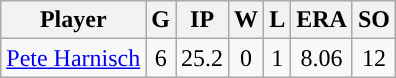<table class="wikitable sortable">
<tr>
<th>Player</th>
<th>G</th>
<th>IP</th>
<th>W</th>
<th>L</th>
<th>ERA</th>
<th>SO</th>
</tr>
<tr align="center">
<td><a href='#'>Pete Harnisch</a></td>
<td>6</td>
<td>25.2</td>
<td>0</td>
<td>1</td>
<td>8.06</td>
<td>12</td>
</tr>
</table>
